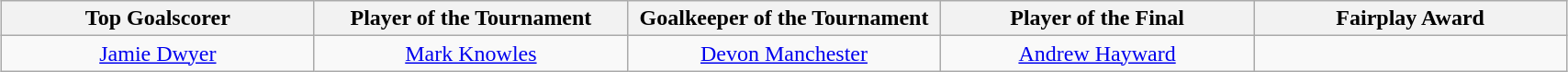<table class=wikitable style="margin:auto; text-align:center">
<tr>
<th style="width: 220px;">Top Goalscorer</th>
<th style="width: 220px;">Player of the Tournament</th>
<th style="width: 220px;">Goalkeeper of the Tournament</th>
<th style="width: 220px;">Player of the Final</th>
<th style="width: 220px;">Fairplay Award</th>
</tr>
<tr>
<td> <a href='#'>Jamie Dwyer</a></td>
<td> <a href='#'>Mark Knowles</a></td>
<td> <a href='#'>Devon Manchester</a></td>
<td> <a href='#'>Andrew Hayward</a></td>
<td></td>
</tr>
</table>
